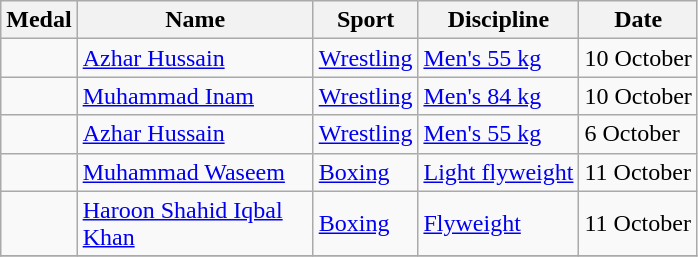<table class="wikitable sortable">
<tr>
<th>Medal</th>
<th width=150px>Name</th>
<th>Sport</th>
<th>Discipline</th>
<th>Date</th>
</tr>
<tr>
<td></td>
<td><a href='#'>Azhar Hussain</a></td>
<td><a href='#'>Wrestling</a></td>
<td><a href='#'>Men's 55 kg</a></td>
<td>10 October</td>
</tr>
<tr>
<td></td>
<td><a href='#'>Muhammad Inam</a></td>
<td><a href='#'>Wrestling</a></td>
<td><a href='#'>Men's 84 kg</a></td>
<td>10 October</td>
</tr>
<tr>
<td></td>
<td><a href='#'>Azhar Hussain</a></td>
<td><a href='#'>Wrestling</a></td>
<td><a href='#'>Men's 55 kg</a></td>
<td>6 October</td>
</tr>
<tr>
<td></td>
<td><a href='#'>Muhammad Waseem</a></td>
<td><a href='#'>Boxing</a></td>
<td><a href='#'>Light flyweight</a></td>
<td>11 October</td>
</tr>
<tr>
<td></td>
<td><a href='#'>Haroon Shahid Iqbal Khan</a></td>
<td><a href='#'>Boxing</a></td>
<td><a href='#'>Flyweight</a></td>
<td>11 October</td>
</tr>
<tr>
</tr>
</table>
